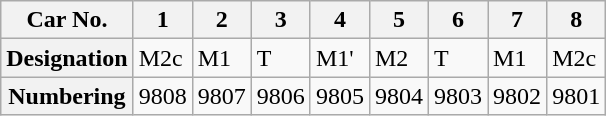<table class="wikitable">
<tr>
<th>Car No.</th>
<th>1</th>
<th>2</th>
<th>3</th>
<th>4</th>
<th>5</th>
<th>6</th>
<th>7</th>
<th>8</th>
</tr>
<tr>
<th>Designation</th>
<td>M2c</td>
<td>M1</td>
<td>T</td>
<td>M1'</td>
<td>M2</td>
<td>T</td>
<td>M1</td>
<td>M2c</td>
</tr>
<tr>
<th>Numbering</th>
<td>9808</td>
<td>9807</td>
<td>9806</td>
<td>9805</td>
<td>9804</td>
<td>9803</td>
<td>9802</td>
<td>9801</td>
</tr>
</table>
